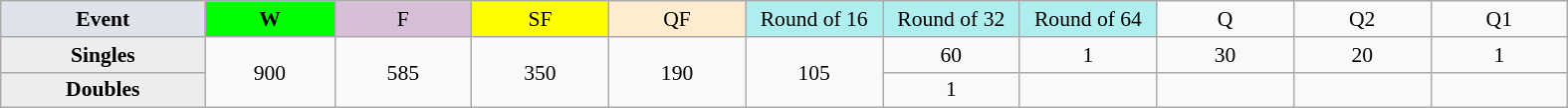<table class=wikitable style=font-size:90%;text-align:center>
<tr>
<td style="width:130px; background:#dfe2e9;"><strong>Event</strong></td>
<td style="width:80px; background:lime;"><strong>W</strong></td>
<td style="width:85px; background:thistle;">F</td>
<td style="width:85px; background:#ff0;">SF</td>
<td style="width:85px; background:#ffebcd;">QF</td>
<td style="width:85px; background:#afeeee;">Round of 16</td>
<td style="width:85px; background:#afeeee;">Round of 32</td>
<td style="width:85px; background:#afeeee;">Round of 64</td>
<td width=85>Q</td>
<td width=85>Q2</td>
<td width=85>Q1</td>
</tr>
<tr>
<th style="background:#ededed;">Singles</th>
<td rowspan=2>900</td>
<td rowspan=2>585</td>
<td rowspan=2>350</td>
<td rowspan=2>190</td>
<td rowspan=2>105</td>
<td>60</td>
<td>1</td>
<td>30</td>
<td>20</td>
<td>1</td>
</tr>
<tr>
<th style="background:#ededed;">Doubles</th>
<td>1</td>
<td></td>
<td></td>
<td></td>
<td></td>
</tr>
</table>
